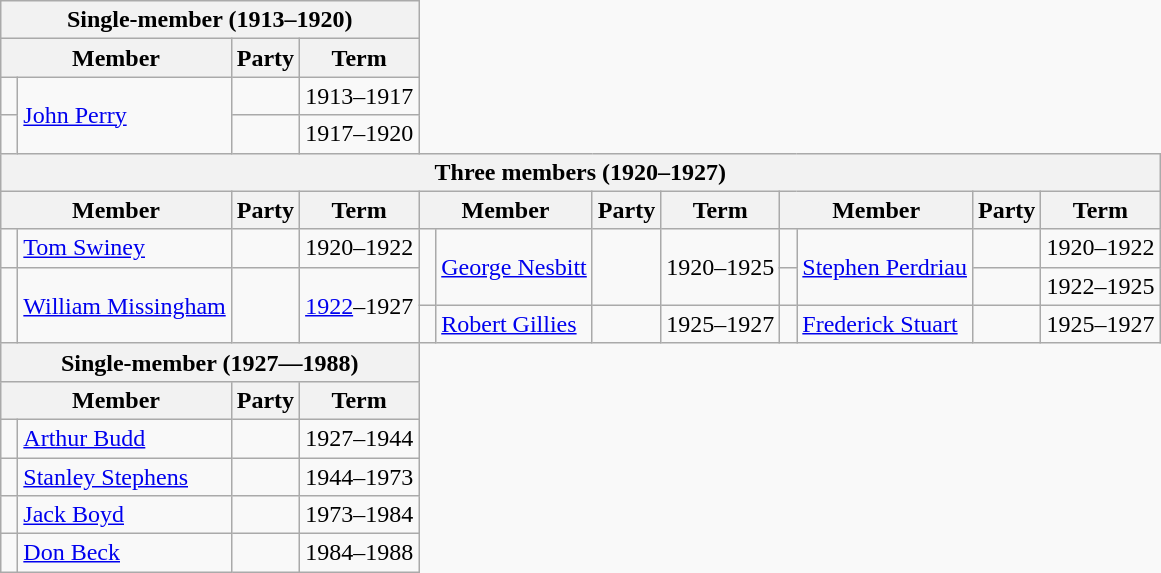<table class="wikitable" style='border-style: none none none solid;'>
<tr>
<th colspan="4">Single-member (1913–1920)</th>
</tr>
<tr>
<th colspan="2">Member</th>
<th>Party</th>
<th>Term</th>
</tr>
<tr style="background: #f9f9f9">
<td> </td>
<td rowspan="2"><a href='#'>John Perry</a></td>
<td></td>
<td>1913–1917</td>
</tr>
<tr style="background: #f9f9f9">
<td> </td>
<td></td>
<td>1917–1920</td>
</tr>
<tr>
<th colspan="12">Three members (1920–1927)</th>
</tr>
<tr>
<th colspan="2">Member</th>
<th>Party</th>
<th>Term</th>
<th colspan="2">Member</th>
<th>Party</th>
<th>Term</th>
<th colspan="2">Member</th>
<th>Party</th>
<th>Term</th>
</tr>
<tr style="background: #f9f9f9">
<td> </td>
<td><a href='#'>Tom Swiney</a></td>
<td></td>
<td>1920–1922</td>
<td rowspan="2" > </td>
<td rowspan="2"><a href='#'>George Nesbitt</a></td>
<td rowspan="2"></td>
<td rowspan="2">1920–1925</td>
<td> </td>
<td rowspan="2"><a href='#'>Stephen Perdriau</a></td>
<td></td>
<td>1920–1922</td>
</tr>
<tr style="background: #f9f9f9">
<td rowspan="2" > </td>
<td rowspan="2"><a href='#'>William Missingham</a></td>
<td rowspan="2"></td>
<td rowspan="2"><a href='#'>1922</a>–1927</td>
<td> </td>
<td></td>
<td>1922–1925</td>
</tr>
<tr style="background: #f9f9f9">
<td> </td>
<td><a href='#'>Robert Gillies</a></td>
<td></td>
<td>1925–1927</td>
<td> </td>
<td><a href='#'>Frederick Stuart</a></td>
<td></td>
<td>1925–1927</td>
</tr>
<tr>
<th colspan="4">Single-member (1927—1988)</th>
</tr>
<tr>
<th colspan="2">Member</th>
<th>Party</th>
<th>Term</th>
</tr>
<tr style="background: #f9f9f9">
<td> </td>
<td><a href='#'>Arthur Budd</a></td>
<td></td>
<td>1927–1944</td>
</tr>
<tr style="background: #f9f9f9">
<td> </td>
<td><a href='#'>Stanley Stephens</a></td>
<td></td>
<td>1944–1973</td>
</tr>
<tr style="background: #f9f9f9">
<td> </td>
<td><a href='#'>Jack Boyd</a></td>
<td></td>
<td>1973–1984</td>
</tr>
<tr style="background: #f9f9f9">
<td> </td>
<td><a href='#'>Don Beck</a></td>
<td></td>
<td>1984–1988</td>
</tr>
</table>
